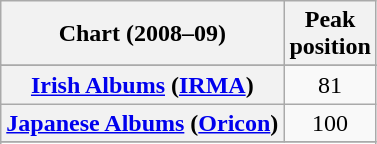<table class="wikitable sortable plainrowheaders" style="text-align:center">
<tr>
<th scope="col">Chart (2008–09)</th>
<th scope="col">Peak<br>position</th>
</tr>
<tr>
</tr>
<tr>
</tr>
<tr>
</tr>
<tr>
</tr>
<tr>
<th scope="row"><a href='#'>Irish Albums</a> (<a href='#'>IRMA</a>)</th>
<td>81</td>
</tr>
<tr>
<th scope="row"><a href='#'>Japanese Albums</a> (<a href='#'>Oricon</a>)</th>
<td>100</td>
</tr>
<tr>
</tr>
<tr>
</tr>
<tr>
</tr>
<tr>
</tr>
<tr>
</tr>
<tr>
</tr>
</table>
